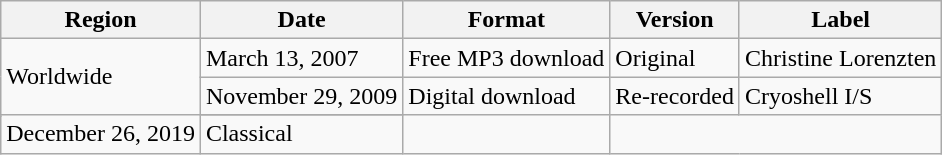<table class="wikitable">
<tr>
<th>Region</th>
<th>Date</th>
<th>Format</th>
<th>Version</th>
<th>Label</th>
</tr>
<tr>
<td rowspan="3" !scope="row">Worldwide</td>
<td>March 13, 2007</td>
<td>Free MP3 download</td>
<td>Original</td>
<td>Christine Lorenzten</td>
</tr>
<tr>
<td>November 29, 2009</td>
<td rowspan="2">Digital download</td>
<td>Re-recorded</td>
<td>Cryoshell I/S</td>
</tr>
<tr>
</tr>
<tr>
<td>December 26, 2019</td>
<td>Classical</td>
<td></td>
</tr>
</table>
